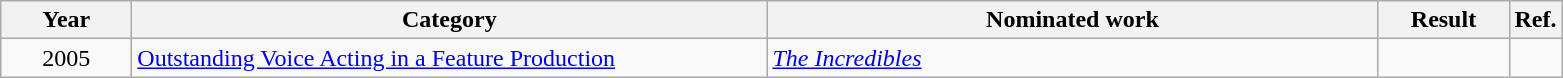<table class=wikitable>
<tr>
<th scope="col" style="width:5em;">Year</th>
<th scope="col" style="width:26em;">Category</th>
<th scope="col" style="width:25em;">Nominated work</th>
<th scope="col" style="width:5em;">Result</th>
<th>Ref.</th>
</tr>
<tr>
<td style="text-align:center;">2005</td>
<td><a href='#'>Outstanding Voice Acting in a Feature Production</a></td>
<td><em><a href='#'>The Incredibles</a></em></td>
<td></td>
</tr>
</table>
